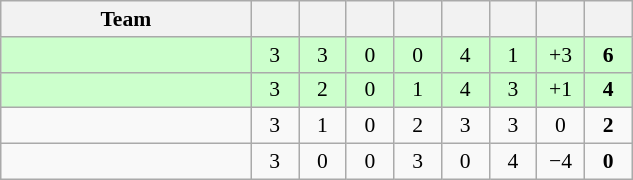<table class="wikitable" style="text-align: center; font-size:90% ">
<tr>
<th width=160>Team</th>
<th width=25></th>
<th width=25></th>
<th width=25></th>
<th width=25></th>
<th width=25></th>
<th width=25></th>
<th width=25></th>
<th width=25></th>
</tr>
<tr bgcolor="ccffcc">
<td align=left></td>
<td>3</td>
<td>3</td>
<td>0</td>
<td>0</td>
<td>4</td>
<td>1</td>
<td>+3</td>
<td><strong>6</strong></td>
</tr>
<tr bgcolor="ccffcc">
<td align=left></td>
<td>3</td>
<td>2</td>
<td>0</td>
<td>1</td>
<td>4</td>
<td>3</td>
<td>+1</td>
<td><strong>4</strong></td>
</tr>
<tr>
<td align=left></td>
<td>3</td>
<td>1</td>
<td>0</td>
<td>2</td>
<td>3</td>
<td>3</td>
<td>0</td>
<td><strong>2</strong></td>
</tr>
<tr>
<td align=left></td>
<td>3</td>
<td>0</td>
<td>0</td>
<td>3</td>
<td>0</td>
<td>4</td>
<td>−4</td>
<td><strong>0</strong></td>
</tr>
</table>
